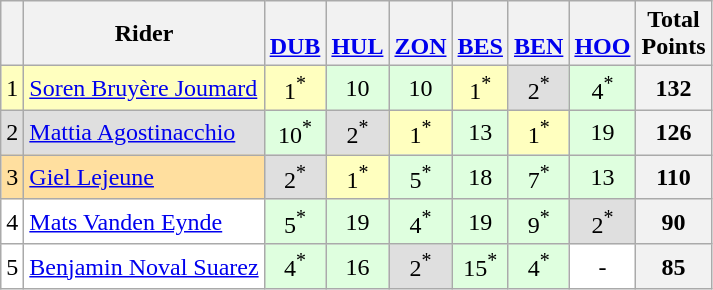<table class ="wikitable" style="font-size: 100%; text-align:center">
<tr style = "vertical-align:middle;">
<th style = "vertical-align:middle"></th>
<th style = "vertical-align:middle;background">Rider</th>
<th><br><a href='#'> DUB</a></th>
<th><br><a href='#'> HUL</a></th>
<th><br><a href='#'> ZON</a></th>
<th><br><a href='#'> BES</a></th>
<th><br><a href='#'> BEN</a></th>
<th><br><a href='#'> HOO</a></th>
<th align = "center">Total <br> Points</th>
</tr>
<tr>
<td bgcolor="#FFFFBF">1</td>
<td align="left" bgcolor="#FFFFBF"> <a href='#'>Soren Bruyère Joumard</a></td>
<td bgcolor="#FFFFBF">1<sup>*</sup></td>
<td bgcolor="#DFFFDF">10</td>
<td bgcolor="#DFFFDF">10</td>
<td bgcolor="#FFFFBF">1<sup>*</sup></td>
<td bgcolor="#DFDFDF">2<sup>*</sup></td>
<td bgcolor="#DFFFDF">4<sup>*</sup></td>
<th>132</th>
</tr>
<tr>
<td bgcolor="#DFDFDF">2</td>
<td align="left" bgcolor="#DFDFDF"> <a href='#'>Mattia Agostinacchio</a></td>
<td bgcolor="#DFFFDF">10<sup>*</sup></td>
<td bgcolor="#DFDFDF">2<sup>*</sup></td>
<td bgcolor="#FFFFBF">1<sup>*</sup></td>
<td bgcolor="#DFFFDF">13</td>
<td bgcolor="#FFFFBF">1<sup>*</sup></td>
<td bgcolor="#DFFFDF">19</td>
<th>126</th>
</tr>
<tr>
<td bgcolor="#FFDF9F">3</td>
<td align="left" bgcolor="#FFDF9F"> <a href='#'>Giel Lejeune</a></td>
<td bgcolor="#DFDFDF">2<sup>*</sup></td>
<td bgcolor="#FFFFBF">1<sup>*</sup></td>
<td bgcolor="#DFFFDF">5<sup>*</sup></td>
<td bgcolor="#DFFFDF">18</td>
<td bgcolor="#DFFFDF">7<sup>*</sup></td>
<td bgcolor="#DFFFDF">13</td>
<th>110</th>
</tr>
<tr>
<td bgcolor="#FFFFFF">4</td>
<td align="left" bgcolor="#FFFFFF"> <a href='#'>Mats Vanden Eynde</a></td>
<td bgcolor="#DFFFDF">5<sup>*</sup></td>
<td bgcolor="#DFFFDF">19</td>
<td bgcolor="#DFFFDF">4<sup>*</sup></td>
<td bgcolor="#DFFFDF">19</td>
<td bgcolor="#DFFFDF">9<sup>*</sup></td>
<td bgcolor="#DFDFDF">2<sup>*</sup></td>
<th>90</th>
</tr>
<tr>
<td bgcolor="#FFFFFF">5</td>
<td align="left" bgcolor="#FFFFFF"> <a href='#'>Benjamin Noval Suarez</a></td>
<td bgcolor="#DFFFDF">4<sup>*</sup></td>
<td bgcolor="#DFFFDF">16</td>
<td bgcolor="#DFDFDF">2<sup>*</sup></td>
<td bgcolor="#DFFFDF">15<sup>*</sup></td>
<td bgcolor="#DFFFDF">4<sup>*</sup></td>
<td bgcolor="#FFFFFF">-</td>
<th>85</th>
</tr>
</table>
